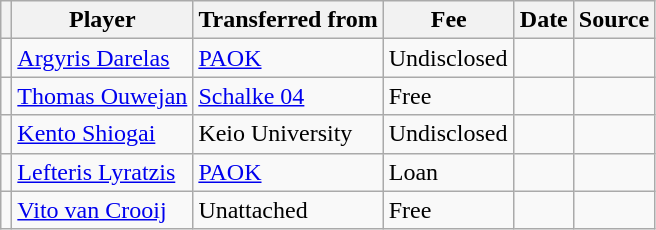<table class="wikitable plainrowheaders sortable">
<tr>
<th></th>
<th scope="col">Player</th>
<th>Transferred from</th>
<th style="width: 80px;">Fee</th>
<th scope="col">Date</th>
<th scope="col">Source</th>
</tr>
<tr>
<td align="center"></td>
<td> <a href='#'>Argyris Darelas</a></td>
<td> <a href='#'>PAOK</a></td>
<td>Undisclosed</td>
<td></td>
<td></td>
</tr>
<tr>
<td align="center"></td>
<td> <a href='#'>Thomas Ouwejan</a></td>
<td> <a href='#'>Schalke 04</a></td>
<td>Free</td>
<td></td>
<td></td>
</tr>
<tr>
<td align="center"></td>
<td> <a href='#'>Kento Shiogai</a></td>
<td> Keio University</td>
<td>Undisclosed</td>
<td></td>
<td></td>
</tr>
<tr>
<td align="center"></td>
<td> <a href='#'>Lefteris Lyratzis</a></td>
<td> <a href='#'>PAOK</a></td>
<td>Loan</td>
<td></td>
<td></td>
</tr>
<tr>
<td align="center"></td>
<td> <a href='#'>Vito van Crooij</a></td>
<td>Unattached</td>
<td>Free</td>
<td></td>
<td></td>
</tr>
</table>
